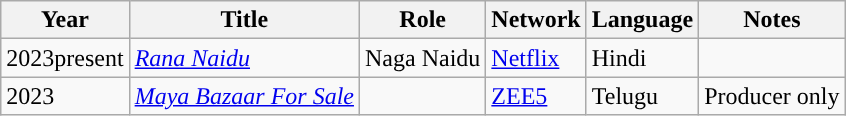<table class="wikitable ">
<tr>
<th scope="col">Year</th>
<th scope="col">Title</th>
<th scope="col">Role</th>
<th scope="col">Network</th>
<th scope="col">Language</th>
<th>Notes</th>
</tr>
<tr>
<td>2023present</td>
<td><em><a href='#'>Rana Naidu</a></em></td>
<td>Naga Naidu</td>
<td><a href='#'>Netflix</a></td>
<td>Hindi</td>
<td></td>
</tr>
<tr>
<td>2023</td>
<td><em><a href='#'>Maya Bazaar For Sale</a></em></td>
<td></td>
<td><a href='#'>ZEE5</a></td>
<td>Telugu</td>
<td>Producer only</td>
</tr>
</table>
